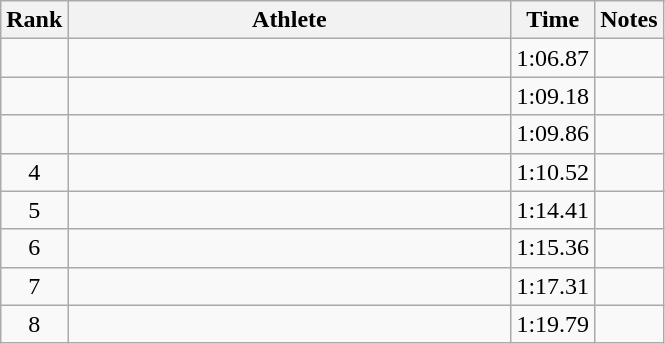<table class="wikitable" style="text-align:center">
<tr>
<th>Rank</th>
<th Style="width:18em">Athlete</th>
<th>Time</th>
<th>Notes</th>
</tr>
<tr>
<td></td>
<td style="text-align:left"></td>
<td>1:06.87</td>
<td></td>
</tr>
<tr>
<td></td>
<td style="text-align:left"></td>
<td>1:09.18</td>
<td></td>
</tr>
<tr>
<td></td>
<td style="text-align:left"></td>
<td>1:09.86</td>
<td></td>
</tr>
<tr>
<td>4</td>
<td style="text-align:left"></td>
<td>1:10.52</td>
<td></td>
</tr>
<tr>
<td>5</td>
<td style="text-align:left"></td>
<td>1:14.41</td>
<td></td>
</tr>
<tr>
<td>6</td>
<td style="text-align:left"></td>
<td>1:15.36</td>
<td></td>
</tr>
<tr>
<td>7</td>
<td style="text-align:left"></td>
<td>1:17.31</td>
<td></td>
</tr>
<tr>
<td>8</td>
<td style="text-align:left"></td>
<td>1:19.79</td>
<td></td>
</tr>
</table>
